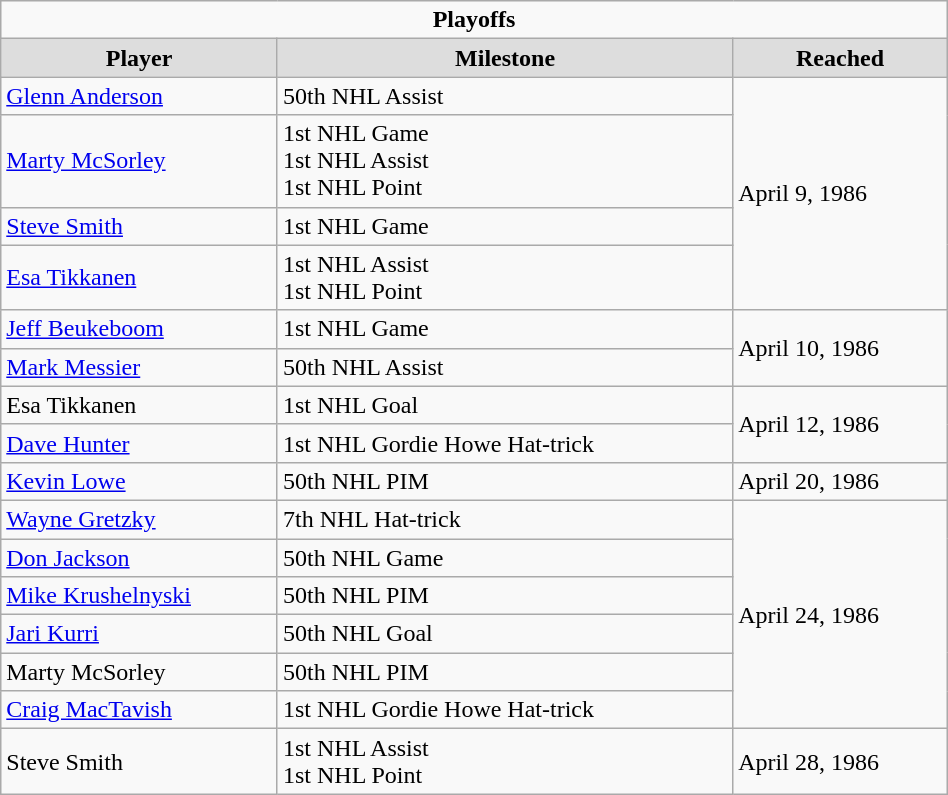<table class="wikitable" style="width:50%;">
<tr>
<td colspan="10" style="text-align:center;"><strong>Playoffs</strong></td>
</tr>
<tr style="text-align:center; background:#ddd;">
<td><strong>Player</strong></td>
<td><strong>Milestone</strong></td>
<td><strong>Reached</strong></td>
</tr>
<tr>
<td><a href='#'>Glenn Anderson</a></td>
<td>50th NHL Assist</td>
<td rowspan="4">April 9, 1986</td>
</tr>
<tr>
<td><a href='#'>Marty McSorley</a></td>
<td>1st NHL Game<br>1st NHL Assist<br>1st NHL Point</td>
</tr>
<tr>
<td><a href='#'>Steve Smith</a></td>
<td>1st NHL Game</td>
</tr>
<tr>
<td><a href='#'>Esa Tikkanen</a></td>
<td>1st NHL Assist<br>1st NHL Point</td>
</tr>
<tr>
<td><a href='#'>Jeff Beukeboom</a></td>
<td>1st NHL Game</td>
<td rowspan="2">April 10, 1986</td>
</tr>
<tr>
<td><a href='#'>Mark Messier</a></td>
<td>50th NHL Assist</td>
</tr>
<tr>
<td>Esa Tikkanen</td>
<td>1st NHL Goal</td>
<td rowspan="2">April 12, 1986</td>
</tr>
<tr>
<td><a href='#'>Dave Hunter</a></td>
<td>1st NHL Gordie Howe Hat-trick</td>
</tr>
<tr>
<td><a href='#'>Kevin Lowe</a></td>
<td>50th NHL PIM</td>
<td>April 20, 1986</td>
</tr>
<tr>
<td><a href='#'>Wayne Gretzky</a></td>
<td>7th NHL Hat-trick</td>
<td rowspan="6">April 24, 1986</td>
</tr>
<tr>
<td><a href='#'>Don Jackson</a></td>
<td>50th NHL Game</td>
</tr>
<tr>
<td><a href='#'>Mike Krushelnyski</a></td>
<td>50th NHL PIM</td>
</tr>
<tr>
<td><a href='#'>Jari Kurri</a></td>
<td>50th NHL Goal</td>
</tr>
<tr>
<td>Marty McSorley</td>
<td>50th NHL PIM</td>
</tr>
<tr>
<td><a href='#'>Craig MacTavish</a></td>
<td>1st NHL Gordie Howe Hat-trick</td>
</tr>
<tr>
<td>Steve Smith</td>
<td>1st NHL Assist<br>1st NHL Point</td>
<td>April 28, 1986</td>
</tr>
</table>
